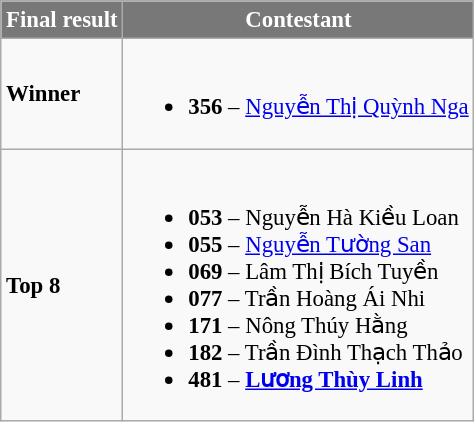<table class="wikitable sortable" style="font-size: 95%;">
<tr>
<th style="background-color:#787878;color:#FFFFFF;">Final result</th>
<th style="background-color:#787878;color:#FFFFFF;">Contestant</th>
</tr>
<tr>
<td><strong>Winner</strong></td>
<td><br><ul><li><strong>356</strong> – <a href='#'>Nguyễn Thị Quỳnh Nga</a></li></ul></td>
</tr>
<tr>
<td><strong>Top 8</strong></td>
<td><br><ul><li><strong>053</strong> – Nguyễn Hà Kiều Loan</li><li><strong>055</strong> – <a href='#'>Nguyễn Tường San</a></li><li><strong>069</strong> – Lâm Thị Bích Tuyền</li><li><strong>077</strong> – Trần Hoàng Ái Nhi</li><li><strong>171</strong> – Nông Thúy Hằng</li><li><strong>182</strong> – Trần Đình Thạch Thảo</li><li><strong>481</strong> – <strong><a href='#'>Lương Thùy Linh</a></strong></li></ul></td>
</tr>
</table>
